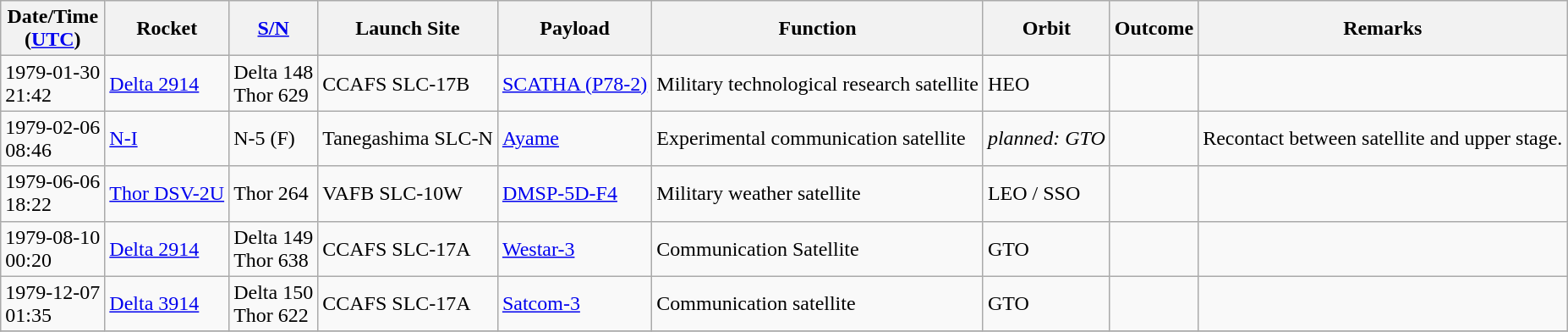<table class="wikitable" style="margin: 1em 1em 1em 0";>
<tr>
<th>Date/Time<br>(<a href='#'>UTC</a>)</th>
<th>Rocket</th>
<th><a href='#'>S/N</a></th>
<th>Launch Site</th>
<th>Payload</th>
<th>Function</th>
<th>Orbit</th>
<th>Outcome</th>
<th>Remarks</th>
</tr>
<tr>
<td>1979-01-30<br>21:42</td>
<td><a href='#'>Delta 2914</a></td>
<td>Delta 148<br>Thor 629</td>
<td>CCAFS SLC-17B</td>
<td><a href='#'>SCATHA (P78-2)</a></td>
<td>Military technological research satellite</td>
<td>HEO</td>
<td></td>
<td></td>
</tr>
<tr>
<td>1979-02-06<br>08:46</td>
<td><a href='#'>N-I</a></td>
<td>N-5 (F)</td>
<td>Tanegashima SLC-N</td>
<td><a href='#'>Ayame</a></td>
<td>Experimental communication satellite</td>
<td><em>planned: GTO</em></td>
<td></td>
<td>Recontact between satellite and upper stage.</td>
</tr>
<tr>
<td>1979-06-06<br>18:22</td>
<td><a href='#'>Thor DSV-2U</a></td>
<td>Thor 264</td>
<td>VAFB SLC-10W</td>
<td><a href='#'>DMSP-5D-F4</a></td>
<td>Military weather satellite</td>
<td>LEO / SSO</td>
<td></td>
<td></td>
</tr>
<tr>
<td>1979-08-10<br>00:20</td>
<td><a href='#'>Delta 2914</a></td>
<td>Delta 149<br>Thor 638</td>
<td>CCAFS SLC-17A</td>
<td><a href='#'>Westar-3</a></td>
<td>Communication Satellite</td>
<td>GTO</td>
<td></td>
<td></td>
</tr>
<tr>
<td>1979-12-07<br>01:35</td>
<td><a href='#'>Delta 3914</a></td>
<td>Delta 150<br>Thor 622</td>
<td>CCAFS SLC-17A</td>
<td><a href='#'>Satcom-3</a></td>
<td>Communication satellite</td>
<td>GTO</td>
<td></td>
<td></td>
</tr>
<tr>
</tr>
</table>
